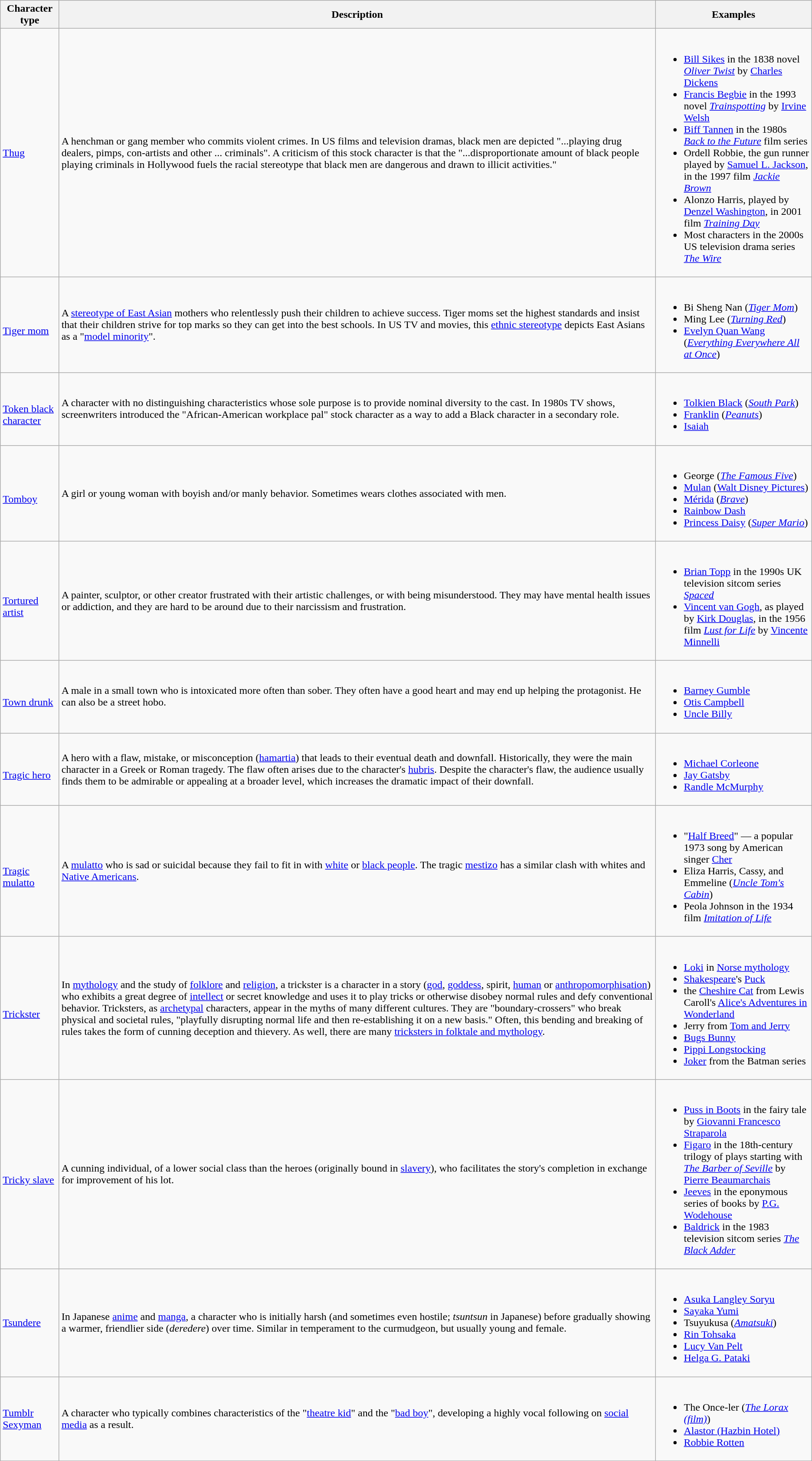<table class="wikitable">
<tr>
<th>Character type</th>
<th>Description</th>
<th>Examples</th>
</tr>
<tr>
<td><a href='#'>Thug</a></td>
<td>A henchman or gang member who commits violent crimes. In US films and television dramas, black men are depicted "...playing drug dealers, pimps, con-artists and other ... criminals". A criticism of this stock character is that the "...disproportionate amount of black people playing criminals in Hollywood fuels the racial stereotype that black men are dangerous and drawn to illicit activities."</td>
<td><br><ul><li><a href='#'>Bill Sikes</a> in the 1838 novel <em><a href='#'>Oliver Twist</a></em> by <a href='#'>Charles Dickens</a></li><li><a href='#'>Francis Begbie</a> in the 1993 novel <a href='#'><em>Trainspotting</em></a> by <a href='#'>Irvine Welsh</a></li><li><a href='#'>Biff Tannen</a> in the 1980s <em><a href='#'>Back to the Future</a></em> film series</li><li>Ordell Robbie, the gun runner played by <a href='#'>Samuel L. Jackson</a>, in the 1997 film <em><a href='#'>Jackie Brown</a></em></li><li>Alonzo Harris, played by <a href='#'>Denzel Washington</a>, in 2001 film <em><a href='#'>Training Day</a></em></li><li>Most characters in the 2000s US television drama series <em><a href='#'>The Wire</a></em></li></ul></td>
</tr>
<tr>
<td><br><a href='#'>Tiger mom</a></td>
<td>A <a href='#'>stereotype of East Asian</a> mothers who relentlessly push their children to achieve success. Tiger moms set the highest standards and insist that their children strive for top marks so they can get into the best schools. In US TV and movies, this <a href='#'>ethnic stereotype</a> depicts East Asians as a "<a href='#'>model minority</a>".</td>
<td><br><ul><li>Bi Sheng Nan (<a href='#'><em>Tiger Mom</em></a>)</li><li>Ming Lee (<em><a href='#'>Turning Red</a></em>)</li><li><a href='#'>Evelyn Quan Wang</a> (<em><a href='#'>Everything Everywhere All at Once</a></em>)</li></ul></td>
</tr>
<tr>
<td><br><a href='#'>Token black character</a></td>
<td>A character with no distinguishing characteristics whose sole purpose is to provide nominal diversity to the cast. In 1980s TV shows, screenwriters introduced the "African-American workplace pal" stock character as a way to add a Black character in a secondary role.</td>
<td><br><ul><li><a href='#'>Tolkien Black</a> (<em><a href='#'>South Park</a></em>)</li><li><a href='#'>Franklin</a> (<em><a href='#'>Peanuts</a></em>)</li><li><a href='#'>Isaiah</a></li></ul></td>
</tr>
<tr>
<td><br><a href='#'>Tomboy</a></td>
<td>A girl or young woman with boyish and/or manly behavior. Sometimes wears clothes associated with men.</td>
<td><br><ul><li>George (<em><a href='#'>The Famous Five</a></em>)</li><li><a href='#'>Mulan</a> (<a href='#'>Walt Disney Pictures</a>)</li><li><a href='#'>Mérida</a> (<em><a href='#'>Brave</a></em>)</li><li><a href='#'>Rainbow Dash</a></li><li><a href='#'>Princess Daisy</a> (<em><a href='#'>Super Mario</a></em>)</li></ul></td>
</tr>
<tr>
<td><br><a href='#'>Tortured artist</a></td>
<td>A painter, sculptor, or other creator frustrated with their artistic challenges, or with being misunderstood. They may have mental health issues or addiction, and they are hard to be around due to their narcissism and frustration.</td>
<td><br><ul><li><a href='#'>Brian Topp</a> in the 1990s UK television sitcom series <em><a href='#'>Spaced</a></em></li><li><a href='#'>Vincent van Gogh</a>, as played by <a href='#'>Kirk Douglas</a>, in the 1956 film <a href='#'><em>Lust for Life</em></a> by <a href='#'>Vincente Minnelli</a></li></ul></td>
</tr>
<tr>
<td><br><a href='#'>Town drunk</a></td>
<td>A male in a small town who is intoxicated more often than sober. They often have a good heart and may end up helping the protagonist. He can also be a street hobo.</td>
<td><br><ul><li><a href='#'>Barney Gumble</a></li><li><a href='#'>Otis Campbell</a></li><li><a href='#'>Uncle Billy</a></li></ul></td>
</tr>
<tr>
<td><br><a href='#'>Tragic hero</a></td>
<td>A hero with a flaw, mistake, or misconception (<a href='#'>hamartia</a>) that leads to their eventual death and downfall. Historically, they were the main character in a Greek or Roman tragedy. The flaw often arises due to the character's <a href='#'>hubris</a>. Despite the character's flaw, the audience usually finds them to be admirable or appealing at a broader level, which increases the dramatic impact of their downfall.</td>
<td><br><ul><li><a href='#'>Michael Corleone</a></li><li><a href='#'>Jay Gatsby</a></li><li><a href='#'>Randle McMurphy</a></li></ul></td>
</tr>
<tr>
<td><br><a href='#'>Tragic mulatto</a></td>
<td>A <a href='#'>mulatto</a> who is sad or suicidal because they fail to fit in with <a href='#'>white</a> or <a href='#'>black people</a>. The tragic <a href='#'>mestizo</a> has a similar clash with whites and <a href='#'>Native Americans</a>.</td>
<td><br><ul><li>"<a href='#'>Half Breed</a>" — a popular 1973 song by American singer <a href='#'>Cher</a></li><li>Eliza Harris, Cassy, and Emmeline (<em><a href='#'>Uncle Tom's Cabin</a></em>)</li><li>Peola Johnson in the 1934 film <a href='#'><em>Imitation of Life</em></a></li></ul></td>
</tr>
<tr>
<td><br><a href='#'>Trickster</a></td>
<td>In <a href='#'>mythology</a> and the study of <a href='#'>folklore</a> and <a href='#'>religion</a>, a trickster is a character in a story (<a href='#'>god</a>, <a href='#'>goddess</a>, spirit, <a href='#'>human</a> or <a href='#'>anthropomorphisation</a>) who exhibits a great degree of <a href='#'>intellect</a> or secret knowledge and uses it to play tricks or otherwise disobey normal rules and defy conventional behavior. Tricksters, as <a href='#'>archetypal</a> characters, appear in the myths of many different cultures. They are "boundary-crossers"  who break physical and societal rules, "playfully disrupting normal life and then re-establishing it on a new basis." Often, this bending and breaking of rules takes the form of cunning deception and thievery. As well, there are many <a href='#'>tricksters in folktale and mythology</a>.</td>
<td><br><ul><li><a href='#'>Loki</a> in <a href='#'>Norse mythology</a></li><li><a href='#'>Shakespeare</a>'s <a href='#'>Puck</a></li><li>the <a href='#'>Cheshire Cat</a> from Lewis Caroll's <a href='#'>Alice's Adventures in Wonderland</a></li><li>Jerry from <a href='#'>Tom and Jerry</a></li><li><a href='#'>Bugs Bunny</a></li><li><a href='#'>Pippi Longstocking</a></li><li><a href='#'>Joker</a> from the Batman series</li></ul></td>
</tr>
<tr>
<td><br><a href='#'>Tricky slave</a></td>
<td>A cunning individual, of a lower social class than the heroes (originally bound in <a href='#'>slavery</a>), who facilitates the story's completion in exchange for improvement of his lot.</td>
<td><br><ul><li><a href='#'>Puss in Boots</a> in the fairy tale by <a href='#'>Giovanni Francesco Straparola</a></li><li><a href='#'>Figaro</a> in the 18th-century trilogy of plays starting with <em><a href='#'>The Barber of Seville</a></em> by <a href='#'>Pierre Beaumarchais</a></li><li><a href='#'>Jeeves</a> in the eponymous series of books by <a href='#'>P.G. Wodehouse</a></li><li><a href='#'>Baldrick</a> in the 1983 television sitcom series <em><a href='#'>The Black Adder</a></em></li></ul></td>
</tr>
<tr>
<td><a href='#'>Tsundere</a></td>
<td>In Japanese <a href='#'>anime</a> and <a href='#'>manga</a>, a character who is initially harsh (and sometimes even hostile; <em>tsuntsun</em> in Japanese) before gradually showing a warmer, friendlier side (<em>deredere</em>) over time. Similar in temperament to the curmudgeon, but usually young and female.</td>
<td><br><ul><li><a href='#'>Asuka Langley Soryu</a></li><li><a href='#'>Sayaka Yumi</a></li><li>Tsuyukusa (<em><a href='#'>Amatsuki</a></em>)</li><li><a href='#'>Rin Tohsaka</a></li><li><a href='#'>Lucy Van Pelt</a></li><li><a href='#'>Helga G. Pataki</a></li></ul></td>
</tr>
<tr>
<td><a href='#'>Tumblr Sexyman</a></td>
<td>A character who typically combines characteristics of the "<a href='#'>theatre kid</a>" and the "<a href='#'>bad boy</a>", developing a highly vocal following on <a href='#'>social media</a> as a result.</td>
<td><br><ul><li>The Once-ler (<em><a href='#'>The Lorax (film)</a></em>)</li><li><a href='#'>Alastor (Hazbin Hotel)</a></li><li><a href='#'>Robbie Rotten</a></li></ul></td>
</tr>
</table>
